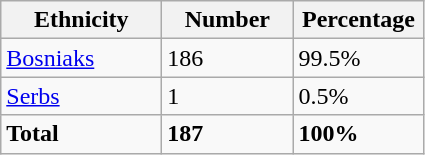<table class="wikitable">
<tr>
<th width="100px">Ethnicity</th>
<th width="80px">Number</th>
<th width="80px">Percentage</th>
</tr>
<tr>
<td><a href='#'>Bosniaks</a></td>
<td>186</td>
<td>99.5%</td>
</tr>
<tr>
<td><a href='#'>Serbs</a></td>
<td>1</td>
<td>0.5%</td>
</tr>
<tr>
<td><strong>Total</strong></td>
<td><strong>187</strong></td>
<td><strong>100%</strong></td>
</tr>
</table>
